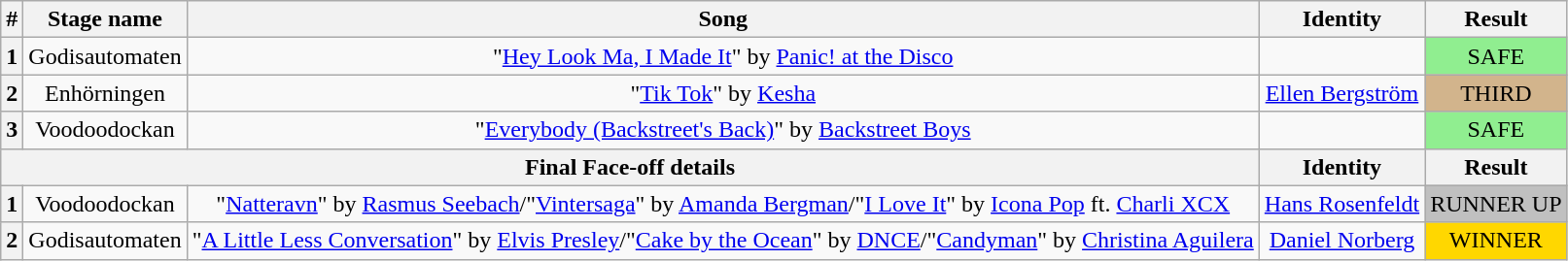<table class="wikitable plainrowheaders" style="text-align: center;">
<tr>
<th>#</th>
<th>Stage name</th>
<th>Song</th>
<th>Identity</th>
<th>Result</th>
</tr>
<tr>
<th>1</th>
<td>Godisautomaten</td>
<td>"<a href='#'>Hey Look Ma, I Made It</a>" by <a href='#'>Panic! at the Disco</a></td>
<td></td>
<td bgcolor=lightgreen>SAFE</td>
</tr>
<tr>
<th>2</th>
<td>Enhörningen</td>
<td>"<a href='#'>Tik Tok</a>" by <a href='#'>Kesha</a></td>
<td><a href='#'>Ellen Bergström</a></td>
<td bgcolor=tan>THIRD</td>
</tr>
<tr>
<th>3</th>
<td>Voodoodockan</td>
<td>"<a href='#'>Everybody (Backstreet's Back)</a>" by <a href='#'>Backstreet Boys</a></td>
<td></td>
<td bgcolor=lightgreen>SAFE</td>
</tr>
<tr>
<th colspan="3">Final Face-off details</th>
<th>Identity</th>
<th>Result</th>
</tr>
<tr>
<th>1</th>
<td>Voodoodockan</td>
<td>"<a href='#'>Natteravn</a>" by <a href='#'>Rasmus Seebach</a>/"<a href='#'>Vintersaga</a>" by <a href='#'>Amanda Bergman</a>/"<a href='#'>I Love It</a>" by <a href='#'>Icona Pop</a> ft. <a href='#'>Charli XCX</a></td>
<td><a href='#'>Hans Rosenfeldt</a></td>
<td bgcolor=silver>RUNNER UP</td>
</tr>
<tr>
<th>2</th>
<td>Godisautomaten</td>
<td>"<a href='#'>A Little Less Conversation</a>" by <a href='#'>Elvis Presley</a>/"<a href='#'>Cake by the Ocean</a>" by <a href='#'>DNCE</a>/"<a href='#'>Candyman</a>" by <a href='#'>Christina Aguilera</a></td>
<td><a href='#'>Daniel Norberg</a></td>
<td bgcolor=gold>WINNER</td>
</tr>
</table>
